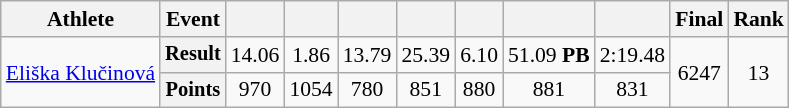<table class="wikitable" style="font-size:90%">
<tr>
<th>Athlete</th>
<th>Event</th>
<th></th>
<th></th>
<th></th>
<th></th>
<th></th>
<th></th>
<th></th>
<th>Final</th>
<th>Rank</th>
</tr>
<tr style=text-align:center>
<td rowspan=2 style=text-align:left><a href='#'>Eliška Klučinová</a></td>
<th style="font-size:95%">Result</th>
<td>14.06</td>
<td>1.86</td>
<td>13.79</td>
<td>25.39</td>
<td>6.10</td>
<td>51.09 <strong>PB</strong></td>
<td>2:19.48</td>
<td rowspan=2>6247</td>
<td rowspan=2>13</td>
</tr>
<tr style=text-align:center>
<th style="font-size:95%">Points</th>
<td>970</td>
<td>1054</td>
<td>780</td>
<td>851</td>
<td>880</td>
<td>881</td>
<td>831</td>
</tr>
</table>
